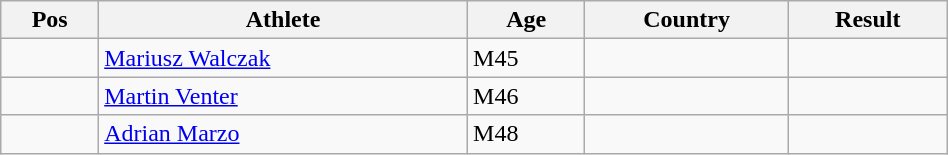<table class="wikitable"  style="text-align:center; width:50%;">
<tr>
<th>Pos</th>
<th>Athlete</th>
<th>Age</th>
<th>Country</th>
<th>Result</th>
</tr>
<tr>
<td align=center></td>
<td align=left><a href='#'>Mariusz Walczak</a></td>
<td align=left>M45</td>
<td align=left></td>
<td></td>
</tr>
<tr>
<td align=center></td>
<td align=left><a href='#'>Martin Venter</a></td>
<td align=left>M46</td>
<td align=left></td>
<td></td>
</tr>
<tr>
<td align=center></td>
<td align=left><a href='#'>Adrian Marzo</a></td>
<td align=left>M48</td>
<td align=left></td>
<td></td>
</tr>
</table>
